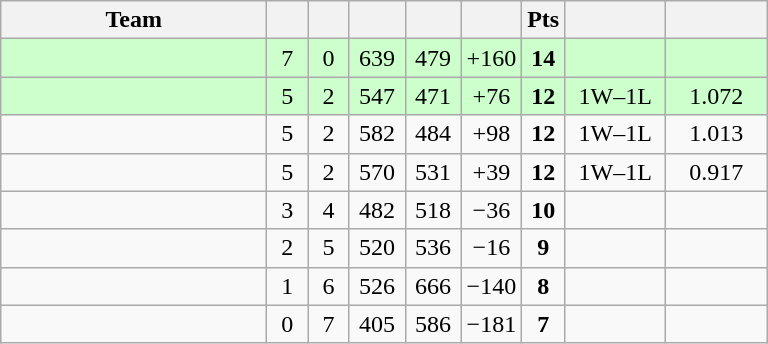<table class="wikitable" style="text-align:center;">
<tr>
<th width=170>Team</th>
<th width=20></th>
<th width=20></th>
<th width=30></th>
<th width=30></th>
<th width=30></th>
<th width=20>Pts</th>
<th width=60></th>
<th width=60></th>
</tr>
<tr style="background:#cfc;">
<td align=left></td>
<td>7</td>
<td>0</td>
<td>639</td>
<td>479</td>
<td>+160</td>
<td><strong>14</strong></td>
<td></td>
<td></td>
</tr>
<tr style="background:#cfc;">
<td align=left></td>
<td>5</td>
<td>2</td>
<td>547</td>
<td>471</td>
<td>+76</td>
<td><strong>12</strong></td>
<td>1W–1L</td>
<td>1.072</td>
</tr>
<tr>
<td align=left></td>
<td>5</td>
<td>2</td>
<td>582</td>
<td>484</td>
<td>+98</td>
<td><strong>12</strong></td>
<td>1W–1L</td>
<td>1.013</td>
</tr>
<tr>
<td align=left></td>
<td>5</td>
<td>2</td>
<td>570</td>
<td>531</td>
<td>+39</td>
<td><strong>12</strong></td>
<td>1W–1L</td>
<td>0.917</td>
</tr>
<tr>
<td align=left></td>
<td>3</td>
<td>4</td>
<td>482</td>
<td>518</td>
<td>−36</td>
<td><strong>10</strong></td>
<td></td>
<td></td>
</tr>
<tr>
<td align=left></td>
<td>2</td>
<td>5</td>
<td>520</td>
<td>536</td>
<td>−16</td>
<td><strong>9</strong></td>
<td></td>
<td></td>
</tr>
<tr>
<td align=left></td>
<td>1</td>
<td>6</td>
<td>526</td>
<td>666</td>
<td>−140</td>
<td><strong>8</strong></td>
<td></td>
<td></td>
</tr>
<tr>
<td align=left></td>
<td>0</td>
<td>7</td>
<td>405</td>
<td>586</td>
<td>−181</td>
<td><strong>7</strong></td>
<td></td>
<td></td>
</tr>
</table>
